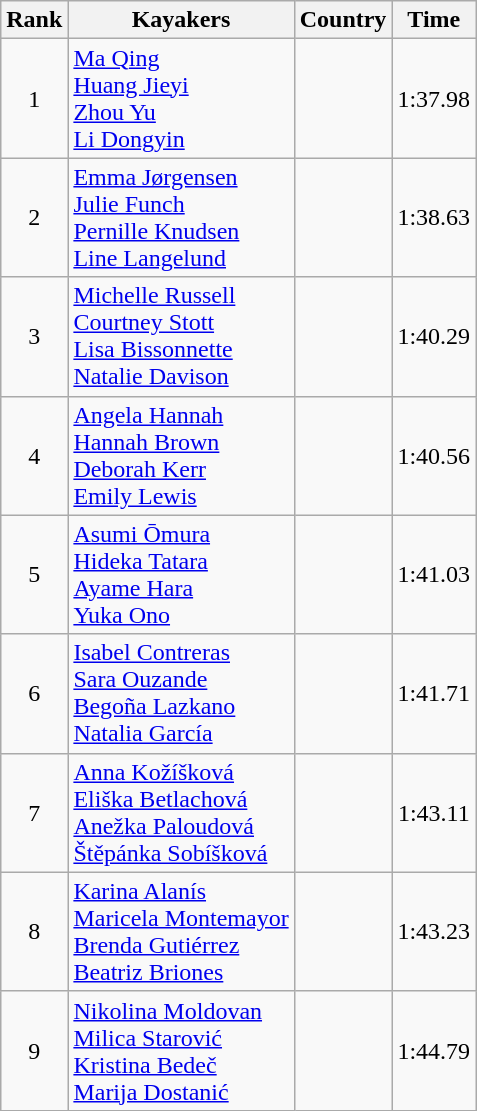<table class="wikitable" style="text-align:center">
<tr>
<th>Rank</th>
<th>Kayakers</th>
<th>Country</th>
<th>Time</th>
</tr>
<tr>
<td>1</td>
<td align="left"><a href='#'>Ma Qing</a><br><a href='#'>Huang Jieyi</a><br><a href='#'>Zhou Yu</a><br><a href='#'>Li Dongyin</a></td>
<td align="left"></td>
<td>1:37.98</td>
</tr>
<tr>
<td>2</td>
<td align="left"><a href='#'>Emma Jørgensen</a><br><a href='#'>Julie Funch</a><br><a href='#'>Pernille Knudsen</a><br><a href='#'>Line Langelund</a></td>
<td align="left"></td>
<td>1:38.63</td>
</tr>
<tr>
<td>3</td>
<td align="left"><a href='#'>Michelle Russell</a><br><a href='#'>Courtney Stott</a><br><a href='#'>Lisa Bissonnette</a><br><a href='#'>Natalie Davison</a></td>
<td align="left"></td>
<td>1:40.29</td>
</tr>
<tr>
<td>4</td>
<td align="left"><a href='#'>Angela Hannah</a><br><a href='#'>Hannah Brown</a><br><a href='#'>Deborah Kerr</a><br><a href='#'>Emily Lewis</a></td>
<td align="left"></td>
<td>1:40.56</td>
</tr>
<tr>
<td>5</td>
<td align="left"><a href='#'>Asumi Ōmura</a><br><a href='#'>Hideka Tatara</a><br><a href='#'>Ayame Hara</a><br><a href='#'>Yuka Ono</a></td>
<td align="left"></td>
<td>1:41.03</td>
</tr>
<tr>
<td>6</td>
<td align="left"><a href='#'>Isabel Contreras</a><br><a href='#'>Sara Ouzande</a><br><a href='#'>Begoña Lazkano</a><br><a href='#'>Natalia García</a></td>
<td align="left"></td>
<td>1:41.71</td>
</tr>
<tr>
<td>7</td>
<td align="left"><a href='#'>Anna Kožíšková</a><br><a href='#'>Eliška Betlachová</a><br><a href='#'>Anežka Paloudová</a><br><a href='#'>Štěpánka Sobíšková</a></td>
<td align="left"></td>
<td>1:43.11</td>
</tr>
<tr>
<td>8</td>
<td align="left"><a href='#'>Karina Alanís</a><br><a href='#'>Maricela Montemayor</a><br><a href='#'>Brenda Gutiérrez</a><br><a href='#'>Beatriz Briones</a></td>
<td align="left"></td>
<td>1:43.23</td>
</tr>
<tr>
<td>9</td>
<td align="left"><a href='#'>Nikolina Moldovan</a><br><a href='#'>Milica Starović</a><br><a href='#'>Kristina Bedeč</a><br><a href='#'>Marija Dostanić</a></td>
<td align="left"></td>
<td>1:44.79</td>
</tr>
</table>
